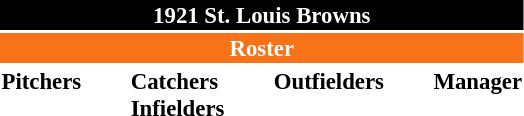<table class="toccolours" style="font-size: 95%;">
<tr>
<th colspan="10" style="background-color: black; color: white; text-align: center;">1921 St. Louis Browns</th>
</tr>
<tr>
<td colspan="10" style="background-color: #F87217; color: white; text-align: center;"><strong>Roster</strong></td>
</tr>
<tr>
<td valign="top"><strong>Pitchers</strong><br>













</td>
<td width="25px"></td>
<td valign="top"><strong>Catchers</strong><br>


<strong>Infielders</strong>











</td>
<td width="25px"></td>
<td valign="top"><strong>Outfielders</strong><br>


</td>
<td width="25px"></td>
<td valign="top"><strong>Manager</strong><br></td>
</tr>
<tr>
</tr>
</table>
